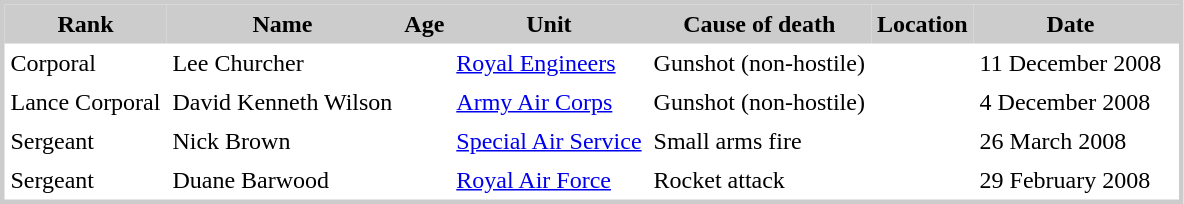<table cellpadding="4" cellspacing="0" style="border:3px solid #cccccc;">
<tr bgcolor="#cccccc">
<th>Rank</th>
<th>Name</th>
<th>Age</th>
<th>Unit</th>
<th>Cause of death</th>
<th>Location</th>
<th>Date</th>
<th></th>
</tr>
<tr>
<td>Corporal</td>
<td>Lee Churcher</td>
<td></td>
<td><a href='#'>Royal Engineers</a></td>
<td>Gunshot (non-hostile)</td>
<td></td>
<td>11 December 2008</td>
</tr>
<tr>
<td>Lance Corporal</td>
<td>David Kenneth Wilson</td>
<td></td>
<td><a href='#'>Army Air Corps</a></td>
<td>Gunshot (non-hostile)</td>
<td></td>
<td>4 December 2008</td>
</tr>
<tr>
<td>Sergeant</td>
<td>Nick Brown</td>
<td></td>
<td><a href='#'>Special Air Service</a></td>
<td>Small arms fire</td>
<td></td>
<td>26 March 2008</td>
</tr>
<tr>
<td>Sergeant</td>
<td>Duane Barwood</td>
<td></td>
<td><a href='#'>Royal Air Force</a></td>
<td>Rocket attack</td>
<td></td>
<td>29 February 2008</td>
</tr>
<tr>
</tr>
</table>
